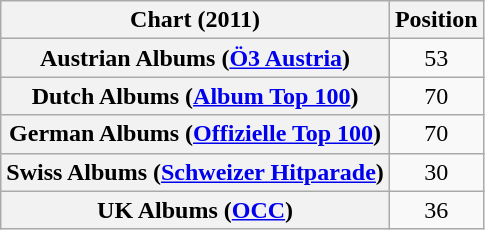<table class="wikitable plainrowheaders sortable" style="text-align:center;">
<tr>
<th scope="col">Chart (2011)</th>
<th scope="col">Position</th>
</tr>
<tr>
<th scope="row">Austrian Albums (<a href='#'>Ö3 Austria</a>)</th>
<td style="text-align:center;">53</td>
</tr>
<tr>
<th scope="row">Dutch Albums (<a href='#'>Album Top 100</a>)</th>
<td style="text-align:center;">70</td>
</tr>
<tr>
<th scope="row">German Albums (<a href='#'>Offizielle Top 100</a>)</th>
<td style="text-align:center;">70</td>
</tr>
<tr>
<th scope="row">Swiss Albums (<a href='#'>Schweizer Hitparade</a>)</th>
<td style="text-align:center;">30</td>
</tr>
<tr>
<th scope="row">UK Albums (<a href='#'>OCC</a>)</th>
<td style="text-align:center;">36</td>
</tr>
</table>
